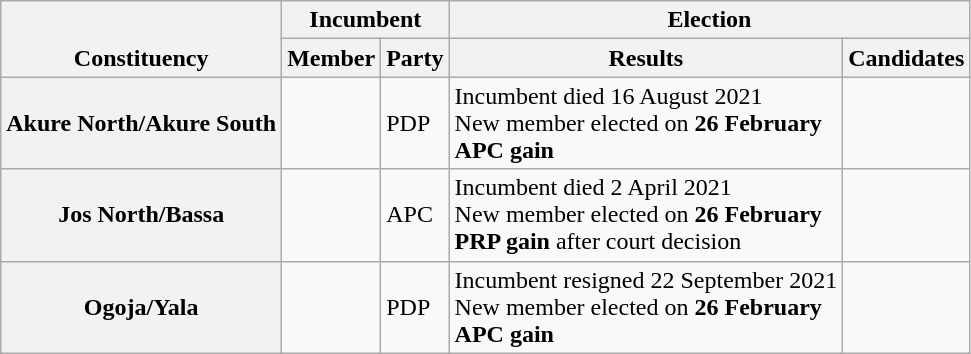<table class="wikitable sortable">
<tr valign=bottom>
<th rowspan=2>Constituency</th>
<th colspan=2>Incumbent</th>
<th colspan=2>Election</th>
</tr>
<tr valign=bottom>
<th>Member</th>
<th>Party</th>
<th data-sort-type=date>Results</th>
<th>Candidates</th>
</tr>
<tr>
<th>Akure North/Akure South</th>
<td></td>
<td>PDP</td>
<td data-sort-value=02/26/2022 >Incumbent died 16 August 2021<br>New member elected on <strong>26 February</strong><br><strong>APC gain</strong></td>
<td nowrap></td>
</tr>
<tr>
<th>Jos North/Bassa</th>
<td></td>
<td>APC</td>
<td data-sort-value=02/26/2022  >Incumbent died 2 April 2021<br>New member elected on <strong>26 February</strong><br><strong>PRP gain</strong> after court decision</td>
<td nowrap></td>
</tr>
<tr>
<th>Ogoja/Yala</th>
<td></td>
<td>PDP</td>
<td data-sort-value=02/26/2022 >Incumbent resigned 22 September 2021<br>New member elected on <strong>26 February</strong><br><strong>APC gain</strong></td>
<td nowrap></td>
</tr>
</table>
